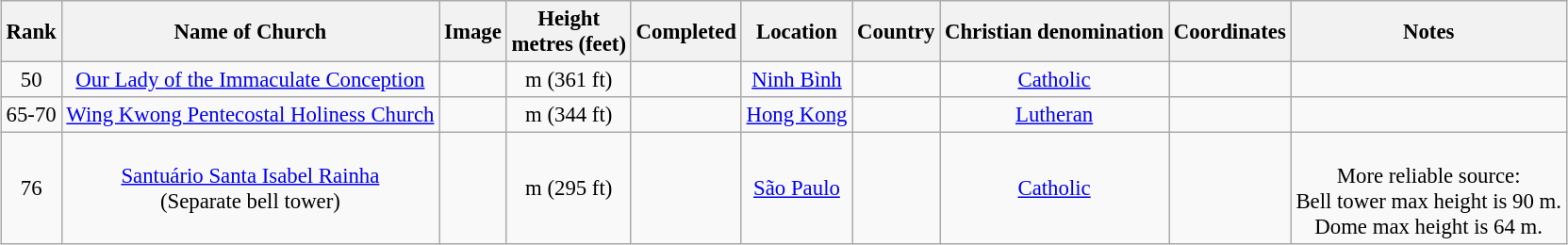<table class="wikitable sortable" style="font-size: 95%; margin:1px; border:1px solid #ccc; text-align: center;">
<tr>
<th>Rank</th>
<th>Name of Church</th>
<th>Image</th>
<th width>Height<br>metres (feet)</th>
<th>Completed</th>
<th>Location</th>
<th>Country</th>
<th>Christian denomination</th>
<th>Coordinates</th>
<th class>Notes</th>
</tr>
<tr>
<td>50</td>
<td><a href='#'>Our Lady of the Immaculate Conception</a></td>
<td></td>
<td> m (361 ft)</td>
<td></td>
<td><a href='#'>Ninh Bình</a></td>
<td></td>
<td><a href='#'>Catholic</a></td>
<td></td>
<td></td>
</tr>
<tr>
<td>65-70</td>
<td><a href='#'>Wing Kwong Pentecostal Holiness Church</a></td>
<td></td>
<td> m (344 ft)</td>
<td></td>
<td><a href='#'>Hong Kong</a></td>
<td></td>
<td><a href='#'>Lutheran</a></td>
<td></td>
<td></td>
</tr>
<tr>
<td>76</td>
<td><a href='#'>Santuário Santa Isabel Rainha</a><br>(Separate bell tower)</td>
<td></td>
<td> m (295 ft)</td>
<td></td>
<td><a href='#'>São Paulo</a></td>
<td></td>
<td><a href='#'>Catholic</a></td>
<td></td>
<td><br>More reliable source:<br>Bell tower max height is 90 m.<br>Dome max height is 64 m.</td>
</tr>
</table>
